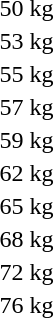<table>
<tr>
<td rowspan=2>50 kg<br></td>
<td rowspan=2></td>
<td rowspan=2></td>
<td></td>
</tr>
<tr>
<td></td>
</tr>
<tr>
<td rowspan=2>53 kg<br></td>
<td rowspan=2></td>
<td rowspan=2></td>
<td></td>
</tr>
<tr>
<td></td>
</tr>
<tr>
<td>55 kg<br></td>
<td></td>
<td></td>
<td></td>
</tr>
<tr>
<td rowspan=2>57 kg<br></td>
<td rowspan=2></td>
<td rowspan=2></td>
<td></td>
</tr>
<tr>
<td></td>
</tr>
<tr>
<td>59 kg<br></td>
<td></td>
<td></td>
<td></td>
</tr>
<tr>
<td rowspan=2>62 kg<br></td>
<td rowspan=2></td>
<td rowspan=2></td>
<td></td>
</tr>
<tr>
<td></td>
</tr>
<tr>
<td>65 kg<br></td>
<td></td>
<td></td>
<td></td>
</tr>
<tr>
<td rowspan=2>68 kg<br></td>
<td rowspan=2></td>
<td rowspan=2></td>
<td></td>
</tr>
<tr>
<td></td>
</tr>
<tr>
<td>72 kg<br></td>
<td></td>
<td></td>
<td></td>
</tr>
<tr>
<td>76 kg<br></td>
<td></td>
<td></td>
<td></td>
</tr>
</table>
